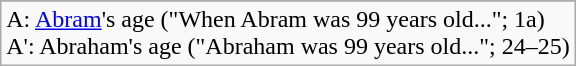<table class="wikitable">
<tr>
</tr>
<tr>
<td>A: <a href='#'>Abram</a>'s age ("When Abram was 99 years old..."; 1a)<br>A': Abraham's age ("Abraham was 99 years old..."; 24–25)</td>
</tr>
</table>
